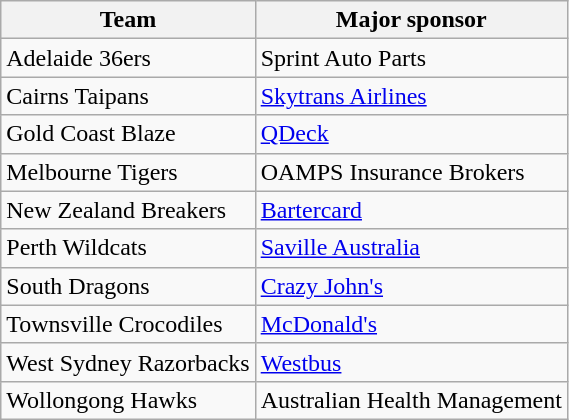<table class="wikitable">
<tr>
<th>Team</th>
<th>Major sponsor</th>
</tr>
<tr>
<td>Adelaide 36ers</td>
<td>Sprint Auto Parts</td>
</tr>
<tr>
<td>Cairns Taipans</td>
<td><a href='#'>Skytrans Airlines</a></td>
</tr>
<tr>
<td>Gold Coast Blaze</td>
<td><a href='#'>QDeck</a></td>
</tr>
<tr>
<td>Melbourne Tigers</td>
<td>OAMPS Insurance Brokers</td>
</tr>
<tr>
<td>New Zealand Breakers</td>
<td><a href='#'>Bartercard</a></td>
</tr>
<tr>
<td>Perth Wildcats</td>
<td><a href='#'>Saville Australia</a></td>
</tr>
<tr>
<td>South Dragons</td>
<td><a href='#'>Crazy John's</a></td>
</tr>
<tr>
<td>Townsville Crocodiles</td>
<td><a href='#'>McDonald's</a></td>
</tr>
<tr>
<td>West Sydney Razorbacks</td>
<td><a href='#'>Westbus</a></td>
</tr>
<tr>
<td>Wollongong Hawks</td>
<td>Australian Health Management</td>
</tr>
</table>
